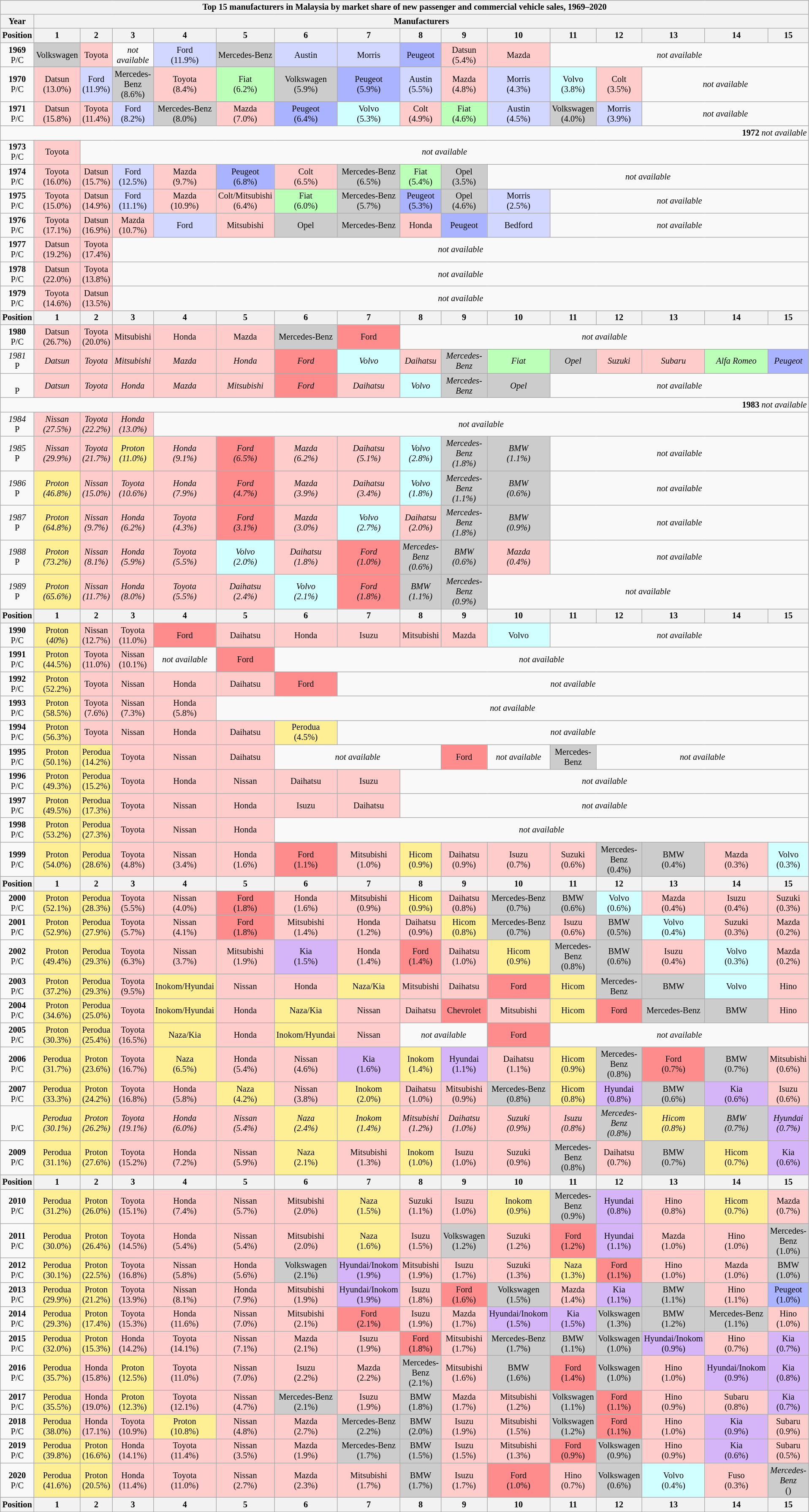<table class="wikitable" style="text-align: center; width:94%; font-size:85%;" align="left">
<tr>
<th colspan="16">Top 15 manufacturers in Malaysia by market share of new passenger and commercial vehicle sales, 1969–2020</th>
</tr>
<tr>
<th>Year</th>
<th colspan="15">Manufacturers</th>
</tr>
<tr>
<th style="width:4%;">Position</th>
<th style="width:6%;">1</th>
<th style="width:6%;">2</th>
<th style="width:6%;">3</th>
<th style="width:6%;">4</th>
<th style="width:6%;">5</th>
<th style="width:6%;">6</th>
<th style="width:6%;">7</th>
<th style="width:6%;">8</th>
<th style="width:6%;">9</th>
<th style="width:6%;">10</th>
<th style="width:6%;">11</th>
<th style="width:6%;">12</th>
<th style="width:6%;">13</th>
<th style="width:6%;">14</th>
<th style="width:6%;">15</th>
</tr>
<tr>
<td><strong>1969</strong><br>P/C</td>
<td style="background: #CCCCCC">Volkswagen</td>
<td style="background: #FFCCCC">Toyota</td>
<td><em>not available</em></td>
<td style="background: #D1D7FF">Ford<br>(11.9%)</td>
<td style="background: #CCCCCC">Mercedes-Benz</td>
<td style="background: #D1D7FF">Austin</td>
<td style="background: #D1D7FF">Morris</td>
<td style="background: #A9B3FF">Peugeot</td>
<td style="background: #FFCCCC">Datsun<br>(5.4%)</td>
<td style="background: #FFCCCC">Mazda</td>
<td colspan="5"><em>not available</em></td>
</tr>
<tr>
<td><strong>1970</strong><br>P/C</td>
<td style="background: #FFCCCC">Datsun<br>(13.0%)</td>
<td style="background: #D1D7FF">Ford<br>(11.9%)</td>
<td style="background: #CCCCCC">Mercedes-Benz<br>(8.6%)</td>
<td style="background: #FFCCCC">Toyota<br>(8.4%)</td>
<td style="background: #BCFFB8">Fiat<br>(6.2%)</td>
<td style="background: #CCCCCC">Volkswagen<br>(5.9%)</td>
<td style="background: #A9B3FF">Peugeot<br>(5.9%)</td>
<td style="background: #D1D7FF">Austin<br>(5.5%)</td>
<td style="background: #FFCCCC">Mazda<br>(4.8%)</td>
<td style="background: #D1D7FF">Morris<br>(4.3%)</td>
<td style="background: #D1FFFF">Volvo<br>(3.8%)</td>
<td style="background: #FFCCCC">Colt<br>(3.5%)</td>
<td colspan="3"><em>not available</em></td>
</tr>
<tr>
<td><strong>1971</strong><br>P/C</td>
<td style="background: #FFCCCC">Datsun<br>(15.8%)</td>
<td style="background: #FFCCCC">Toyota<br>(11.4%)</td>
<td style="background: #D1D7FF">Ford<br>(8.2%)</td>
<td style="background: #CCCCCC">Mercedes-Benz<br>(8.0%)</td>
<td style="background: #FFCCCC">Mazda<br>(7.0%)</td>
<td style="background: #A9B3FF">Peugeot<br>(6.4%)</td>
<td style="background: #D1FFFF">Volvo<br>(5.3%)</td>
<td style="background: #FFCCCC">Colt<br>(4.9%)</td>
<td style="background: #BCFFB8">Fiat<br>(4.6%)</td>
<td style="background: #D1D7FF">Austin<br>(4.5%)</td>
<td style="background: #CCCCCC">Volkswagen<br>(4.0%)</td>
<td style="background: #D1D7FF">Morris<br>(3.9%)</td>
<td colspan="3"><em>not available</em></td>
</tr>
<tr>
<td style="text-align:right" colspan="16"><strong>1972</strong> <em>not available</em></td>
</tr>
<tr>
<td><strong>1973</strong><br>P/C</td>
<td style="background: #FFCCCC">Toyota</td>
<td colspan="14"><em>not available</em></td>
</tr>
<tr>
<td><strong>1974</strong><br>P/C</td>
<td style="background: #FFCCCC">Toyota<br>(16.0%)</td>
<td style="background: #FFCCCC">Datsun<br>(15.7%)</td>
<td style="background: #D1D7FF">Ford<br>(12.5%)</td>
<td style="background: #FFCCCC">Mazda<br>(9.7%)</td>
<td style="background: #A9B3FF">Peugeot<br>(6.8%)</td>
<td style="background: #FFCCCC">Colt<br>(6.5%)</td>
<td style="background: #CCCCCC">Mercedes-Benz<br>(6.5%)</td>
<td style="background: #BCFFB8">Fiat<br>(5.4%)</td>
<td style="background: #CCCCCC">Opel<br>(3.5%)</td>
<td colspan="6"><em>not available</em></td>
</tr>
<tr>
<td><strong>1975</strong><br>P/C</td>
<td style="background: #FFCCCC">Toyota<br>(15.0%)</td>
<td style="background: #FFCCCC">Datsun<br>(14.9%)</td>
<td style="background: #D1D7FF">Ford<br>(11.1%)</td>
<td style="background: #FFCCCC">Mazda<br>(10.9%)</td>
<td style="background: #FFCCCC">Colt/Mitsubishi<br>(6.4%)</td>
<td style="background: #BCFFB8">Fiat<br>(6.0%)</td>
<td style="background: #CCCCCC">Mercedes-Benz<br>(5.7%)</td>
<td style="background: #A9B3FF">Peugeot<br>(5.3%)</td>
<td style="background: #CCCCCC">Opel<br>(4.6%)</td>
<td style="background: #D1D7FF">Morris<br>(2.5%)</td>
<td colspan="5"><em>not available</em></td>
</tr>
<tr>
<td><strong>1976</strong><br>P/C</td>
<td style="background: #FFCCCC">Toyota<br>(17.1%)</td>
<td style="background: #FFCCCC">Datsun<br>(16.9%)</td>
<td style="background: #FFCCCC">Mazda<br>(10.7%)</td>
<td style="background: #D1D7FF">Ford</td>
<td style="background: #FFCCCC">Mitsubishi</td>
<td style="background: #CCCCCC">Opel</td>
<td style="background: #CCCCCC">Mercedes-Benz</td>
<td style="background: #FFCCCC">Honda</td>
<td style="background: #A9B3FF">Peugeot</td>
<td style="background: #D1D7FF">Bedford</td>
<td colspan="5"><em>not available</em></td>
</tr>
<tr>
<td><strong>1977</strong><br>P/C</td>
<td style="background: #FFCCCC">Datsun<br>(19.2%)</td>
<td style="background: #FFCCCC">Toyota<br>(17.4%)</td>
<td colspan="13"><em>not available</em></td>
</tr>
<tr>
<td><strong>1978</strong><br>P/C</td>
<td style="background: #FFCCCC">Datsun<br>(22.0%)</td>
<td style="background: #FFCCCC">Toyota<br>(13.8%)</td>
<td colspan="13"><em>not available</em></td>
</tr>
<tr>
<td><strong>1979</strong><br>P/C</td>
<td style="background: #FFCCCC">Toyota<br>(14.6%)</td>
<td style="background: #FFCCCC">Datsun<br>(13.5%)</td>
<td colspan="13"><em>not available</em></td>
</tr>
<tr>
<th style="width:4%;">Position</th>
<th style="width:6%;">1</th>
<th style="width:6%;">2</th>
<th style="width:6%;">3</th>
<th style="width:6%;">4</th>
<th style="width:6%;">5</th>
<th style="width:6%;">6</th>
<th style="width:6%;">7</th>
<th style="width:6%;">8</th>
<th style="width:6%;">9</th>
<th style="width:6%;">10</th>
<th style="width:6%;">11</th>
<th style="width:6%;">12</th>
<th style="width:6%;">13</th>
<th style="width:6%;">14</th>
<th style="width:6%;">15</th>
</tr>
<tr>
<td><strong>1980</strong><br>P/C</td>
<td style="background: #FFCCCC">Datsun<br>(26.7%)</td>
<td style="background: #FFCCCC">Toyota<br>(20.0%)</td>
<td style="background: #FFCCCC">Mitsubishi</td>
<td style="background: #FFCCCC">Honda</td>
<td style="background: #FFCCCC">Mazda</td>
<td style="background: #CCCCCC">Mercedes-Benz</td>
<td style="background: #FF8C8C">Ford</td>
<td colspan="8"><em>not available</em></td>
</tr>
<tr>
<td><em>1981</em><br>P</td>
<td style="background: #FFCCCC"><em>Datsun</em></td>
<td style="background: #FFCCCC"><em>Toyota</em></td>
<td style="background: #FFCCCC"><em>Mitsubishi</em></td>
<td style="background: #FFCCCC"><em>Mazda</em></td>
<td style="background: #FFCCCC"><em>Honda</em></td>
<td style="background: #FF8C8C"><em>Ford</em></td>
<td style="background: #D1FFFF"><em>Volvo</em></td>
<td style="background: #FFCCCC"><em>Daihatsu</em></td>
<td style="background: #CCCCCC"><em>Mercedes-Benz</em></td>
<td style="background: #BCFFB8"><em>Fiat</em></td>
<td style="background: #CCCCCC"><em>Opel</em></td>
<td style="background: #FFCCCC"><em>Suzuki</em></td>
<td style="background: #FFCCCC"><em>Subaru</em></td>
<td style="background: #BCFFB8"><em>Alfa Romeo</em></td>
<td style="background: #A9B3FF"><em>Peugeot</em></td>
</tr>
<tr>
<td><em></em><br>P</td>
<td style="background: #FFCCCC"><em>Datsun</em></td>
<td style="background: #FFCCCC"><em>Toyota</em></td>
<td style="background: #FFCCCC"><em>Honda</em></td>
<td style="background: #FFCCCC"><em>Mazda</em></td>
<td style="background: #FFCCCC"><em>Mitsubishi</em></td>
<td style="background: #FF8C8C"><em>Ford</em></td>
<td style="background: #FFCCCC"><em>Daihatsu</em></td>
<td style="background: #D1FFFF"><em>Volvo</em></td>
<td style="background: #CCCCCC"><em>Mercedes-Benz</em></td>
<td style="background: #CCCCCC"><em>Opel</em></td>
<td colspan="5"><em>not available</em></td>
</tr>
<tr>
<td style="text-align:right" colspan="16"><strong>1983</strong> <em>not available</em></td>
</tr>
<tr>
<td><em>1984</em><br>P</td>
<td style="background: #FFCCCC"><em>Nissan<br>(27.5%)</em></td>
<td style="background: #FFCCCC"><em>Toyota<br>(22.2%)</em></td>
<td style="background: #FFCCCC"><em>Honda<br>(13.0%)</em></td>
<td colspan="12"><em>not available</em></td>
</tr>
<tr>
<td><em>1985</em><br>P</td>
<td style="background: #FFCCCC"><em>Nissan<br>(29.9%)</em></td>
<td style="background: #FFCCCC"><em>Toyota<br>(21.7%)</em></td>
<td style="background: #FFEF94"><em>Proton<br>(11.0%)</em></td>
<td style="background: #FFCCCC"><em>Honda<br>(9.1%)</em></td>
<td style="background: #FF8C8C"><em>Ford<br>(6.5%)</em></td>
<td style="background: #FFCCCC"><em>Mazda<br>(6.2%)</em></td>
<td style="background: #FFCCCC"><em>Daihatsu<br>(5.1%)</em></td>
<td style="background: #D1FFFF"><em>Volvo<br>(2.8%)</em></td>
<td style="background: #CCCCCC"><em>Mercedes-Benz<br>(1.8%)</em></td>
<td style="background: #CCCCCC"><em>BMW<br>(1.1%)</em></td>
<td colspan="5"><em>not available</em></td>
</tr>
<tr>
<td><em>1986</em><br>P</td>
<td style="background: #FFEF94"><em>Proton<br>(46.8%)</em></td>
<td style="background: #FFCCCC"><em>Nissan<br>(15.0%)</em></td>
<td style="background: #FFCCCC"><em>Toyota<br>(10.6%)</em></td>
<td style="background: #FFCCCC"><em>Honda<br>(7.9%)</em></td>
<td style="background: #FF8C8C"><em>Ford<br>(4.7%)</em></td>
<td style="background: #FFCCCC"><em>Mazda<br>(3.9%)</em></td>
<td style="background: #FFCCCC"><em>Daihatsu<br>(3.4%)</em></td>
<td style="background: #D1FFFF"><em>Volvo<br>(1.8%)</em></td>
<td style="background: #CCCCCC"><em>Mercedes-Benz<br>(1.1%)</em></td>
<td style="background: #CCCCCC"><em>BMW<br>(0.6%)</em></td>
<td colspan="5"><em>not available</em></td>
</tr>
<tr>
<td><em>1987</em><br>P</td>
<td style="background: #FFEF94"><em>Proton<br>(64.8%)</em></td>
<td style="background: #FFCCCC"><em>Nissan<br>(9.7%)</em></td>
<td style="background: #FFCCCC"><em>Honda<br>(6.2%)</em></td>
<td style="background: #FFCCCC"><em>Toyota<br>(4.3%)</em></td>
<td style="background: #FF8C8C"><em>Ford<br>(3.1%)</em></td>
<td style="background: #FFCCCC"><em>Mazda<br>(3.0%)</em></td>
<td style="background: #D1FFFF"><em>Volvo<br>(2.7%)</em></td>
<td style="background: #FFCCCC"><em>Daihatsu<br>(2.0%)</em></td>
<td style="background: #CCCCCC"><em>Mercedes-Benz<br>(1.8%)</em></td>
<td style="background: #CCCCCC"><em>BMW<br>(0.9%)</em></td>
<td colspan="5"><em>not available</em></td>
</tr>
<tr>
<td><em>1988</em><br>P</td>
<td style="background: #FFEF94"><em>Proton<br>(73.2%)</em></td>
<td style="background: #FFCCCC"><em>Nissan<br>(8.1%)</em></td>
<td style="background: #FFCCCC"><em>Honda<br>(5.9%)</em></td>
<td style="background: #FFCCCC"><em>Toyota<br>(5.5%)</em></td>
<td style="background: #D1FFFF"><em>Volvo<br>(2.0%)</em></td>
<td style="background: #FFCCCC"><em>Daihatsu<br>(1.8%)</em></td>
<td style="background: #FF8C8C"><em>Ford<br>(1.0%)</em></td>
<td style="background: #CCCCCC"><em>Mercedes-Benz<br>(0.6%)</em></td>
<td style="background: #CCCCCC"><em>BMW<br>(0.6%)</em></td>
<td style="background: #FFCCCC"><em>Mazda<br>(0.4%)</em></td>
<td colspan="5"><em>not available</em></td>
</tr>
<tr>
<td><em>1989</em><br>P</td>
<td style="background: #FFEF94"><em>Proton<br>(65.6%)</em></td>
<td style="background: #FFCCCC"><em>Nissan<br>(11.7%)</em></td>
<td style="background: #FFCCCC"><em>Honda<br>(8.0%)</em></td>
<td style="background: #FFCCCC"><em>Toyota<br>(5.5%)</em></td>
<td style="background: #FFCCCC"><em>Daihatsu<br>(2.4%)</em></td>
<td style="background: #D1FFFF"><em>Volvo<br>(2.1%)</em></td>
<td style="background: #FF8C8C"><em>Ford<br>(1.8%)</em></td>
<td style="background: #CCCCCC"><em>BMW<br>(1.1%)</em></td>
<td style="background: #CCCCCC"><em>Mercedes-Benz<br>(0.9%)</em></td>
<td colspan="6"><em>not available</em></td>
</tr>
<tr>
<th style="width:4%;">Position</th>
<th style="width:6%;">1</th>
<th style="width:6%;">2</th>
<th style="width:6%;">3</th>
<th style="width:6%;">4</th>
<th style="width:6%;">5</th>
<th style="width:6%;">6</th>
<th style="width:6%;">7</th>
<th style="width:6%;">8</th>
<th style="width:6%;">9</th>
<th style="width:6%;">10</th>
<th style="width:6%;">11</th>
<th style="width:6%;">12</th>
<th style="width:6%;">13</th>
<th style="width:6%;">14</th>
<th style="width:6%;">15</th>
</tr>
<tr>
<td><strong>1990</strong><br>P/C</td>
<td style="background: #FFEF94">Proton<br>(<em>40%</em>)</td>
<td style="background: #FFCCCC">Nissan<br>(12.7%)</td>
<td style="background: #FFCCCC">Toyota<br>(11.0%)</td>
<td style="background: #FF8C8C">Ford</td>
<td style="background: #FFCCCC">Daihatsu</td>
<td style="background: #FFCCCC">Honda</td>
<td style="background: #FFCCCC">Isuzu</td>
<td style="background: #FFCCCC">Mitsubishi</td>
<td style="background: #FFCCCC">Mazda</td>
<td style="background: #D1FFFF">Volvo</td>
<td colspan="5"><em>not available</em></td>
</tr>
<tr>
<td><strong>1991</strong><br>P/C</td>
<td style="background: #FFEF94">Proton<br>(44.5%)</td>
<td style="background: #FFCCCC">Toyota<br>(11.0%)</td>
<td style="background: #FFCCCC">Nissan<br>(10.1%)</td>
<td><em>not available</em></td>
<td style="background: #FF8C8C">Ford</td>
<td colspan="10"><em>not available</em></td>
</tr>
<tr>
<td><strong>1992</strong><br>P/C</td>
<td style="background: #FFEF94">Proton<br>(52.2%)</td>
<td style="background: #FFCCCC">Toyota</td>
<td style="background: #FFCCCC">Nissan</td>
<td style="background: #FFCCCC">Honda</td>
<td style="background: #FFCCCC">Daihatsu</td>
<td style="background: #FF8C8C">Ford</td>
<td colspan="9"><em>not available</em></td>
</tr>
<tr>
<td><strong>1993</strong><br>P/C</td>
<td style="background: #FFEF94">Proton<br>(58.5%)</td>
<td style="background: #FFCCCC">Toyota<br>(7.6%)</td>
<td style="background: #FFCCCC">Nissan<br>(7.3%)</td>
<td style="background: #FFCCCC">Honda<br>(5.8%)</td>
<td colspan="11"><em>not available</em></td>
</tr>
<tr>
<td><strong>1994</strong><br>P/C</td>
<td style="background: #FFEF94">Proton<br>(56.3%)</td>
<td style="background: #FFCCCC">Toyota</td>
<td style="background: #FFCCCC">Nissan</td>
<td style="background: #FFCCCC">Honda</td>
<td style="background: #FFCCCC">Daihatsu</td>
<td style="background: #FFEF94">Perodua<br>(4.5%)</td>
<td colspan="9"><em>not available</em></td>
</tr>
<tr>
<td><strong>1995</strong><br>P/C</td>
<td style="background: #FFEF94">Proton<br>(50.1%)</td>
<td style="background: #FFEF94">Perodua<br>(14.2%)</td>
<td style="background: #FFCCCC">Toyota</td>
<td style="background: #FFCCCC">Nissan</td>
<td style="background: #FFCCCC">Daihatsu</td>
<td colspan="3"><em>not available</em></td>
<td style="background: #FF8C8C">Ford</td>
<td><em>not available</em></td>
<td style="background: #CCCCCC">Mercedes-Benz</td>
<td colspan="5"><em>not available</em></td>
</tr>
<tr>
<td><strong>1996</strong><br>P/C</td>
<td style="background: #FFEF94">Proton<br>(49.3%)</td>
<td style="background: #FFEF94">Perodua<br>(15.2%)</td>
<td style="background: #FFCCCC">Toyota</td>
<td style="background: #FFCCCC">Honda</td>
<td style="background: #FFCCCC">Nissan</td>
<td style="background: #FFCCCC">Daihatsu</td>
<td style="background: #FFCCCC">Isuzu</td>
<td colspan="8"><em>not available</em></td>
</tr>
<tr>
<td><strong>1997</strong><br>P/C</td>
<td style="background: #FFEF94">Proton<br>(49.5%)</td>
<td style="background: #FFEF94">Perodua<br>(17.3%)</td>
<td style="background: #FFCCCC">Toyota</td>
<td style="background: #FFCCCC">Nissan</td>
<td style="background: #FFCCCC">Honda</td>
<td style="background: #FFCCCC">Isuzu</td>
<td style="background: #FFCCCC">Daihatsu</td>
<td colspan="8"><em>not available</em></td>
</tr>
<tr>
<td><strong>1998</strong><br>P/C</td>
<td style="background: #FFEF94">Proton<br>(53.2%)</td>
<td style="background: #FFEF94">Perodua<br>(27.3%)</td>
<td style="background: #FFCCCC">Toyota</td>
<td style="background: #FFCCCC">Nissan</td>
<td style="background: #FFCCCC">Honda</td>
<td colspan="10"><em>not available</em></td>
</tr>
<tr>
<td><strong>1999</strong><br>P/C</td>
<td style="background: #FFEF94">Proton<br>(54.0%)</td>
<td style="background: #FFEF94">Perodua<br>(28.6%)</td>
<td style="background: #FFCCCC">Toyota<br>(4.8%)</td>
<td style="background: #FFCCCC">Nissan<br>(3.4%)</td>
<td style="background: #FFCCCC">Honda<br>(1.6%)</td>
<td style="background: #FF8C8C">Ford<br>(1.1%)</td>
<td style="background: #FFCCCC">Mitsubishi<br>(1.0%)</td>
<td style="background: #FFEF94">Hicom<br>(0.9%)</td>
<td style="background: #FFCCCC">Daihatsu<br>(0.9%)</td>
<td style="background: #FFCCCC">Isuzu<br>(0.7%)</td>
<td style="background: #FFCCCC">Suzuki<br>(0.6%)</td>
<td style="background: #CCCCCC">Mercedes-Benz<br>(0.4%)</td>
<td style="background: #CCCCCC">BMW<br>(0.4%)</td>
<td style="background: #FFCCCC">Mazda<br>(0.3%)</td>
<td style="background: #D1FFFF">Volvo<br>(0.3%)</td>
</tr>
<tr>
<th style="width:4%;">Position</th>
<th style="width:6%;">1</th>
<th style="width:6%;">2</th>
<th style="width:6%;">3</th>
<th style="width:6%;">4</th>
<th style="width:6%;">5</th>
<th style="width:6%;">6</th>
<th style="width:6%;">7</th>
<th style="width:6%;">8</th>
<th style="width:6%;">9</th>
<th style="width:6%;">10</th>
<th style="width:6%;">11</th>
<th style="width:6%;">12</th>
<th style="width:6%;">13</th>
<th style="width:6%;">14</th>
<th style="width:6%;">15</th>
</tr>
<tr>
<td><strong>2000</strong><br>P/C</td>
<td style="background: #FFEF94">Proton<br>(52.1%)</td>
<td style="background: #FFEF94">Perodua<br>(28.3%)</td>
<td style="background: #FFCCCC">Toyota<br>(5.5%)</td>
<td style="background: #FFCCCC">Nissan<br>(4.0%)</td>
<td style="background: #FF8C8C">Ford<br>(1.8%)</td>
<td style="background: #FFCCCC">Honda<br>(1.6%)</td>
<td style="background: #FFCCCC">Mitsubishi<br>(0.9%)</td>
<td style="background: #FFEF94">Hicom<br>(0.9%)</td>
<td style="background: #FFCCCC">Daihatsu<br>(0.8%)</td>
<td style="background: #CCCCCC">Mercedes-Benz<br>(0.7%)</td>
<td style="background: #CCCCCC">BMW<br>(0.6%)</td>
<td style="background: #D1FFFF">Volvo<br>(0.6%)</td>
<td style="background: #FFCCCC">Mazda<br>(0.4%)</td>
<td style="background: #FFCCCC">Isuzu<br>(0.4%)</td>
<td style="background: #FFCCCC">Suzuki<br>(0.3%)</td>
</tr>
<tr>
<td><strong>2001</strong><br>P/C</td>
<td style="background: #FFEF94">Proton<br>(52.9%)</td>
<td style="background: #FFEF94">Perodua<br>(27.9%)</td>
<td style="background: #FFCCCC">Toyota<br>(5.7%)</td>
<td style="background: #FFCCCC">Nissan<br>(4.1%)</td>
<td style="background: #FF8C8C">Ford<br>(1.8%)</td>
<td style="background: #FFCCCC">Mitsubishi<br>(1.4%)</td>
<td style="background: #FFCCCC">Honda<br>(1.2%)</td>
<td style="background: #FFCCCC">Daihatsu<br>(0.9%)</td>
<td style="background: #FFEF94">Hicom<br>(0.8%)</td>
<td style="background: #CCCCCC">Mercedes-Benz<br>(0.7%)</td>
<td style="background: #FFCCCC">Isuzu<br>(0.6%)</td>
<td style="background: #CCCCCC">BMW<br>(0.5%)</td>
<td style="background: #D1FFFF">Volvo<br>(0.4%)</td>
<td style="background: #FFCCCC">Suzuki<br>(0.3%)</td>
<td style="background: #FFCCCC">Mazda<br>(0.2%)</td>
</tr>
<tr>
<td><strong>2002</strong><br>P/C</td>
<td style="background: #FFEF94">Proton<br>(49.4%)</td>
<td style="background: #FFEF94">Perodua<br>(29.3%)</td>
<td style="background: #FFCCCC">Toyota<br>(6.3%)</td>
<td style="background: #FFCCCC">Nissan<br>(3.7%)</td>
<td style="background: #FFCCCC">Mitsubishi<br>(1.9%)</td>
<td style="background: #D5B5F7">Kia<br>(1.5%)</td>
<td style="background: #FFCCCC">Honda<br>(1.4%)</td>
<td style="background: #FF8C8C">Ford<br>(1.4%)</td>
<td style="background: #FFCCCC">Daihatsu<br>(1.0%)</td>
<td style="background: #FFEF94">Hicom<br>(0.9%)</td>
<td style="background: #CCCCCC">Mercedes-Benz<br>(0.8%)</td>
<td style="background: #CCCCCC">BMW<br>(0.6%)</td>
<td style="background: #FFCCCC">Isuzu<br>(0.4%)</td>
<td style="background: #D1FFFF">Volvo<br>(0.3%)</td>
<td style="background: #FFCCCC">Mazda<br>(0.2%)</td>
</tr>
<tr>
<td><strong>2003</strong><br>P/C</td>
<td style="background: #FFEF94">Proton<br>(37.2%)</td>
<td style="background: #FFEF94">Perodua<br>(29.3%)</td>
<td style="background: #FFCCCC">Toyota<br>(9.5%)</td>
<td style="background: #FFEF94">Inokom/Hyundai</td>
<td style="background: #FFCCCC">Nissan</td>
<td style="background: #FFCCCC">Honda</td>
<td style="background: #FFEF94">Naza/Kia</td>
<td style="background: #FFCCCC">Mitsubishi</td>
<td style="background: #FFCCCC">Daihatsu</td>
<td style="background: #FF8C8C">Ford</td>
<td style="background: #FFEF94">Hicom</td>
<td style="background: #CCCCCC">Mercedes-Benz</td>
<td style="background: #CCCCCC">BMW</td>
<td style="background: #D1FFFF">Volvo</td>
<td style="background: #FFCCCC">Hino</td>
</tr>
<tr>
<td><strong>2004</strong><br>P/C</td>
<td style="background: #FFEF94">Proton<br>(34.6%)</td>
<td style="background: #FFEF94">Perodua<br>(25.0%)</td>
<td style="background: #FFCCCC">Toyota</td>
<td style="background: #FFEF94">Inokom/Hyundai</td>
<td style="background: #FFCCCC">Honda</td>
<td style="background: #FFEF94">Naza/Kia</td>
<td style="background: #FFCCCC">Nissan</td>
<td style="background: #FFCCCC">Daihatsu</td>
<td style="background: #FF8C8C">Chevrolet</td>
<td style="background: #FFCCCC">Mitsubishi</td>
<td style="background: #FFEF94">Hicom</td>
<td style="background: #FF8C8C">Ford</td>
<td style="background: #CCCCCC">Mercedes-Benz</td>
<td style="background: #CCCCCC">BMW</td>
<td style="background: #FFCCCC">Hino</td>
</tr>
<tr>
<td><strong>2005</strong><br>P/C</td>
<td style="background: #FFEF94">Proton<br>(30.3%)</td>
<td style="background: #FFEF94">Perodua<br>(25.4%)</td>
<td style="background: #FFCCCC">Toyota<br>(16.5%)</td>
<td style="background: #FFEF94">Naza/Kia</td>
<td style="background: #FFCCCC">Honda</td>
<td style="background: #FFEF94">Inokom/Hyundai</td>
<td style="background: #FFCCCC">Nissan</td>
<td colspan="2"><em>not available</em></td>
<td style="background: #FF8C8C">Ford</td>
<td colspan="5"><em>not available</em></td>
</tr>
<tr>
<td><strong>2006</strong><br>P/C</td>
<td style="background: #FFEF94">Perodua<br>(31.7%)</td>
<td style="background: #FFEF94">Proton<br>(23.6%)</td>
<td style="background: #FFCCCC">Toyota<br>(16.7%)</td>
<td style="background: #FFEF94">Naza<br>(6.5%)</td>
<td style="background: #FFCCCC">Honda<br>(5.4%)</td>
<td style="background: #FFCCCC">Nissan<br>(4.6%)</td>
<td style="background: #D5B5F7">Kia<br>(1.6%)</td>
<td style="background: #FFEF94">Inokom<br>(1.4%)</td>
<td style="background: #D5B5F7">Hyundai<br>(1.1%)</td>
<td style="background: #FFCCCC">Daihatsu<br>(1.1%)</td>
<td style="background: #FFEF94">Hicom<br>(0.9%)</td>
<td style="background: #CCCCCC">Mercedes-Benz<br>(0.8%)</td>
<td style="background: #FF8C8C">Ford<br>(0.7%)</td>
<td style="background: #CCCCCC">BMW<br>(0.7%)</td>
<td style="background: #FFCCCC">Mitsubishi<br>(0.6%)</td>
</tr>
<tr>
<td><strong>2007</strong><br>P/C</td>
<td style="background: #FFEF94">Perodua<br>(33.3%)</td>
<td style="background: #FFEF94">Proton<br>(24.2%)</td>
<td style="background: #FFCCCC">Toyota<br>(16.8%)</td>
<td style="background: #FFCCCC">Honda<br>(5.8%)</td>
<td style="background: #FFEF94">Naza<br>(4.2%)</td>
<td style="background: #FFCCCC">Nissan<br>(3.8%)</td>
<td style="background: #FFEF94">Inokom<br>(2.0%)</td>
<td style="background: #FFCCCC">Daihatsu<br>(1.0%)</td>
<td style="background: #FFCCCC">Mitsubishi<br>(0.9%)</td>
<td style="background: #CCCCCC">Mercedes-Benz<br>(0.8%)</td>
<td style="background: #FFEF94">Hicom<br>(0.8%)</td>
<td style="background: #D5B5F7">Hyundai<br>(0.8%)</td>
<td style="background: #CCCCCC">BMW<br>(0.6%)</td>
<td style="background: #D5B5F7">Kia<br>(0.6%)</td>
<td style="background: #FFCCCC">Isuzu<br>(0.6%)</td>
</tr>
<tr>
<td><em></em><br>P/C</td>
<td style="background: #FFEF94"><em>Perodua<br>(30.1%)</em></td>
<td style="background: #FFEF94"><em>Proton<br>(26.2%)</em></td>
<td style="background: #FFCCCC"><em>Toyota<br>(19.1%)</em></td>
<td style="background: #FFCCCC"><em>Honda<br>(6.0%)</em></td>
<td style="background: #FFCCCC"><em>Nissan<br>(5.4%)</em></td>
<td style="background: #FFEF94"><em>Naza<br>(2.4%)</em></td>
<td style="background: #FFEF94"><em>Inokom<br>(1.4%)</em></td>
<td style="background: #FFCCCC"><em>Mitsubishi<br>(1.2%)</em></td>
<td style="background: #FFCCCC"><em>Daihatsu<br>(1.0%)</em></td>
<td style="background: #FFCCCC"><em>Suzuki<br>(0.9%)</em></td>
<td style="background: #FFCCCC"><em>Isuzu<br>(0.8%)</em></td>
<td style="background: #CCCCCC"><em>Mercedes-Benz<br>(0.8%)</em></td>
<td style="background: #FFEF94"><em>Hicom<br>(0.8%)</em></td>
<td style="background: #CCCCCC"><em>BMW<br>(0.7%)</em></td>
<td style="background: #D5B5F7"><em>Hyundai<br>(0.7%)</em></td>
</tr>
<tr>
<td><strong>2009</strong><br>P/C</td>
<td style="background: #FFEF94">Perodua<br>(31.1%)</td>
<td style="background: #FFEF94">Proton<br>(27.6%)</td>
<td style="background: #FFCCCC">Toyota<br>(15.2%)</td>
<td style="background: #FFCCCC">Honda<br>(7.2%)</td>
<td style="background: #FFCCCC">Nissan<br>(5.9%)</td>
<td style="background: #FFEF94">Naza<br>(2.1%)</td>
<td style="background: #FFCCCC">Mitsubishi<br>(1.3%)</td>
<td style="background: #FFEF94">Inokom<br>(1.0%)</td>
<td style="background: #FFCCCC">Isuzu<br>(1.0%)</td>
<td style="background: #FFCCCC">Suzuki<br>(0.9%)</td>
<td style="background: #CCCCCC">Mercedes-Benz<br>(0.8%)</td>
<td style="background: #FFCCCC">Daihatsu<br>(0.7%)</td>
<td style="background: #CCCCCC">BMW<br>(0.7%)</td>
<td style="background: #FFEF94">Hicom<br>(0.7%)</td>
<td style="background: #D5B5F7">Kia<br>(0.6%)</td>
</tr>
<tr>
<th style="width:4%;">Position</th>
<th style="width:6%;">1</th>
<th style="width:6%;">2</th>
<th style="width:6%;">3</th>
<th style="width:6%;">4</th>
<th style="width:6%;">5</th>
<th style="width:6%;">6</th>
<th style="width:6%;">7</th>
<th style="width:6%;">8</th>
<th style="width:6%;">9</th>
<th style="width:6%;">10</th>
<th style="width:6%;">11</th>
<th style="width:6%;">12</th>
<th style="width:6%;">13</th>
<th style="width:6%;">14</th>
<th style="width:6%;">15</th>
</tr>
<tr>
<td><strong>2010</strong><br>P/C</td>
<td style="background: #FFEF94">Perodua<br>(31.2%)</td>
<td style="background: #FFEF94">Proton<br>(26.0%)</td>
<td style="background: #FFCCCC">Toyota<br>(15.1%)</td>
<td style="background: #FFCCCC">Honda<br>(7.4%)</td>
<td style="background: #FFCCCC">Nissan<br>(5.7%)</td>
<td style="background: #FFCCCC">Mitsubishi<br>(2.0%)</td>
<td style="background: #FFEF94">Naza<br>(1.5%)</td>
<td style="background: #FFCCCC">Suzuki<br>(1.1%)</td>
<td style="background: #FFCCCC">Isuzu<br>(1.0%)</td>
<td style="background: #FFEF94">Inokom<br>(0.9%)</td>
<td style="background: #CCCCCC">Mercedes-Benz<br>(0.9%)</td>
<td style="background: #D5B5F7">Hyundai<br>(0.8%)</td>
<td style="background: #FFCCCC">Hino<br>(0.8%)</td>
<td style="background: #FFEF94">Hicom<br>(0.7%)</td>
<td style="background: #FFCCCC">Mazda<br>(0.7%)</td>
</tr>
<tr>
<td><strong>2011</strong><br>P/C</td>
<td style="background: #FFEF94">Perodua<br>(30.0%)</td>
<td style="background: #FFEF94">Proton<br>(26.4%)</td>
<td style="background: #FFCCCC">Toyota<br>(14.5%)</td>
<td style="background: #FFCCCC">Honda<br>(5.4%)</td>
<td style="background: #FFCCCC">Nissan<br>(5.4%)</td>
<td style="background: #FFCCCC">Mitsubishi<br>(2.0%)</td>
<td style="background: #FFEF94">Naza<br>(1.6%)</td>
<td style="background: #FFCCCC">Isuzu<br>(1.5%)</td>
<td style="background: #CCCCCC">Volkswagen<br>(1.2%)</td>
<td style="background: #FFCCCC">Suzuki<br>(1.2%)</td>
<td style="background: #FF8C8C">Ford<br>(1.2%)</td>
<td style="background: #D5B5F7">Hyundai<br>(1.1%)</td>
<td style="background: #FFCCCC">Mazda<br>(1.0%)</td>
<td style="background: #FFCCCC">Hino<br>(1.0%)</td>
<td style="background: #CCCCCC">Mercedes-Benz<br>(1.0%)</td>
</tr>
<tr>
<td><strong>2012</strong><br>P/C</td>
<td style="background: #FFEF94">Perodua<br>(30.1%)</td>
<td style="background: #FFEF94">Proton<br>(22.5%)</td>
<td style="background: #FFCCCC">Toyota<br>(16.8%)</td>
<td style="background: #FFCCCC">Nissan<br>(5.8%)</td>
<td style="background: #FFCCCC">Honda<br>(5.6%)</td>
<td style="background: #CCCCCC">Volkswagen<br>(2.1%)</td>
<td style="background: #D5B5F7">Hyundai/Inokom<br>(1.9%)</td>
<td style="background: #FFCCCC">Mitsubishi<br>(1.9%)</td>
<td style="background: #FFCCCC">Isuzu<br>(1.7%)</td>
<td style="background: #FFCCCC">Suzuki<br>(1.3%)</td>
<td style="background: #FFEF94">Naza<br>(1.3%)</td>
<td style="background: #FF8C8C">Ford<br>(1.1%)</td>
<td style="background: #FFCCCC">Hino<br>(1.0%)</td>
<td style="background: #FFCCCC">Mazda<br>(1.0%)</td>
<td style="background: #CCCCCC">BMW<br>(1.0%)</td>
</tr>
<tr>
<td><strong>2013</strong><br>P/C</td>
<td style="background: #FFEF94">Perodua<br>(29.9%)</td>
<td style="background: #FFEF94">Proton<br>(21.2%)</td>
<td style="background: #FFCCCC">Toyota<br>(13.9%)</td>
<td style="background: #FFCCCC">Nissan<br>(8.1%)</td>
<td style="background: #FFCCCC">Honda<br>(7.9%)</td>
<td style="background: #FFCCCC">Mitsubishi<br>(1.9%)</td>
<td style="background: #D5B5F7">Hyundai/Inokom<br>(1.9%)</td>
<td style="background: #FFCCCC">Isuzu<br>(1.8%)</td>
<td style="background: #FF8C8C">Ford<br>(1.6%)</td>
<td style="background: #CCCCCC">Volkswagen<br>(1.5%)</td>
<td style="background: #FFCCCC">Mazda<br>(1.4%)</td>
<td style="background: #D5B5F7">Kia<br>(1.1%)</td>
<td style="background: #CCCCCC">BMW<br>(1.1%)</td>
<td style="background: #FFCCCC">Hino<br>(1.1%)</td>
<td style="background: #A9B3FF">Peugeot<br>(1.0%)</td>
</tr>
<tr>
<td><strong>2014</strong><br>P/C</td>
<td style="background: #FFEF94">Perodua<br>(29.3%)</td>
<td style="background: #FFEF94">Proton<br>(17.4%)</td>
<td style="background: #FFCCCC">Toyota<br>(15.3%)</td>
<td style="background: #FFCCCC">Honda<br>(11.6%)</td>
<td style="background: #FFCCCC">Nissan<br>(7.0%)</td>
<td style="background: #FFCCCC">Mitsubishi<br>(2.1%)</td>
<td style="background: #FF8C8C">Ford<br>(2.1%)</td>
<td style="background: #FFCCCC">Isuzu<br>(1.9%)</td>
<td style="background: #FFCCCC">Mazda<br>(1.7%)</td>
<td style="background: #D5B5F7">Hyundai/Inokom<br>(1.5%)</td>
<td style="background: #D5B5F7">Kia<br>(1.5%)</td>
<td style="background: #CCCCCC">Volkswagen<br>(1.3%)</td>
<td style="background: #CCCCCC">BMW<br>(1.2%)</td>
<td style="background: #CCCCCC">Mercedes-Benz<br>(1.1%)</td>
<td style="background: #FFCCCC">Hino<br>(1.0%)</td>
</tr>
<tr>
<td><strong>2015</strong><br>P/C</td>
<td style="background: #FFEF94">Perodua<br>(32.0%)</td>
<td style="background: #FFEF94">Proton<br>(15.3%)</td>
<td style="background: #FFCCCC">Honda<br>(14.2%)</td>
<td style="background: #FFCCCC">Toyota<br>(14.1%)</td>
<td style="background: #FFCCCC">Nissan<br>(7.1%)</td>
<td style="background: #FFCCCC">Mazda<br>(2.1%)</td>
<td style="background: #FFCCCC">Isuzu<br>(1.9%)</td>
<td style="background: #FF8C8C">Ford<br>(1.8%)</td>
<td style="background: #FFCCCC">Mitsubishi<br>(1.7%)</td>
<td style="background: #CCCCCC">Mercedes-Benz<br>(1.7%)</td>
<td style="background: #CCCCCC">BMW<br>(1.1%)</td>
<td style="background: #CCCCCC">Volkswagen<br>(1.0%)</td>
<td style="background: #D5B5F7">Hyundai/Inokom<br>(0.9%)</td>
<td style="background: #FFCCCC">Hino<br>(0.7%)</td>
<td style="background: #D5B5F7">Kia<br>(0.7%)</td>
</tr>
<tr>
<td><strong>2016</strong><br>P/C</td>
<td style="background: #FFEF94">Perodua<br>(35.7%)</td>
<td style="background: #FFCCCC">Honda<br>(15.8%)</td>
<td style="background: #FFEF94">Proton<br>(12.5%)</td>
<td style="background: #FFCCCC">Toyota<br>(11.0%)</td>
<td style="background: #FFCCCC">Nissan<br>(7.0%)</td>
<td style="background: #FFCCCC">Isuzu<br>(2.2%)</td>
<td style="background: #FFCCCC">Mazda<br>(2.2%)</td>
<td style="background: #CCCCCC">Mercedes-Benz<br>(2.1%)</td>
<td style="background: #FFCCCC">Mitsubishi<br>(1.6%)</td>
<td style="background: #CCCCCC">BMW<br>(1.6%)</td>
<td style="background: #FF8C8C">Ford<br>(1.4%)</td>
<td style="background: #CCCCCC">Volkswagen<br>(1.0%)</td>
<td style="background: #FFCCCC">Hino<br>(1.0%)</td>
<td style="background: #D5B5F7">Hyundai/Inokom<br>(0.9%)</td>
<td style="background: #D5B5F7">Kia<br>(0.8%)</td>
</tr>
<tr>
<td><strong>2017</strong><br>P/C</td>
<td style="background: #FFEF94">Perodua<br>(35.5%)</td>
<td style="background: #FFCCCC">Honda<br>(19.0%)</td>
<td style="background: #FFEF94">Proton<br>(12.3%)</td>
<td style="background: #FFCCCC">Toyota<br>(12.1%)</td>
<td style="background: #FFCCCC">Nissan<br>(4.7%)</td>
<td style="background: #CCCCCC">Mercedes-Benz<br>(2.1%)</td>
<td style="background: #FFCCCC">Isuzu<br>(1.9%)</td>
<td style="background: #CCCCCC">BMW<br>(1.8%)</td>
<td style="background: #FFCCCC">Mazda<br>(1.7%)</td>
<td style="background: #FFCCCC">Mitsubishi<br>(1.2%)</td>
<td style="background: #CCCCCC">Volkswagen<br>(1.1%)</td>
<td style="background: #FF8C8C">Ford<br>(1.1%)</td>
<td style="background: #FFCCCC">Hino<br>(0.9%)</td>
<td style="background: #FFCCCC">Subaru<br>(0.8%)</td>
<td style="background: #D5B5F7">Kia<br>(0.7%)</td>
</tr>
<tr>
<td><strong>2018</strong><br>P/C</td>
<td style="background: #FFEF94">Perodua<br>(38.0%)</td>
<td style="background: #FFCCCC">Honda<br>(17.1%)</td>
<td style="background: #FFCCCC">Toyota<br>(10.9%)</td>
<td style="background: #FFEF94">Proton<br>(10.8%)</td>
<td style="background: #FFCCCC">Nissan<br>(4.8%)</td>
<td style="background: #FFCCCC">Mazda<br>(2.7%)</td>
<td style="background: #CCCCCC">Mercedes-Benz<br>(2.2%)</td>
<td style="background: #CCCCCC">BMW<br>(2.0%)</td>
<td style="background: #FFCCCC">Isuzu<br>(1.9%)</td>
<td style="background: #FFCCCC">Mitsubishi<br>(1.5%)</td>
<td style="background: #CCCCCC">Volkswagen<br>(1.2%)</td>
<td style="background: #FF8C8C">Ford<br>(1.1%)</td>
<td style="background: #FFCCCC">Hino<br>(1.0%)</td>
<td style="background: #D5B5F7">Kia<br>(0.9%)</td>
<td style="background: #FFCCCC">Subaru<br>(0.9%)</td>
</tr>
<tr>
<td><strong>2019</strong><br>P/C</td>
<td style="background: #FFEF94">Perodua<br>(39.8%)</td>
<td style="background: #FFEF94">Proton<br>(16.6%)</td>
<td style="background: #FFCCCC">Honda<br>(14.1%)</td>
<td style="background: #FFCCCC">Toyota<br>(11.4%)</td>
<td style="background: #FFCCCC">Nissan<br>(3.5%)</td>
<td style="background: #FFCCCC">Mazda<br>(1.9%)</td>
<td style="background: #CCCCCC">Mercedes-Benz<br>(1.7%)</td>
<td style="background: #CCCCCC">BMW<br>(1.5%)</td>
<td style="background: #FFCCCC">Isuzu<br>(1.5%)</td>
<td style="background: #FFCCCC">Mitsubishi<br>(1.3%)</td>
<td style="background: #FF8C8C">Ford<br>(0.9%)</td>
<td style="background: #CCCCCC">Volkswagen<br>(0.9%)</td>
<td style="background: #FFCCCC">Hino<br>(0.9%)</td>
<td style="background: #D5B5F7">Kia<br>(0.6%)</td>
<td style="background: #FFCCCC">Subaru<br>(0.5%)</td>
</tr>
<tr>
<td><strong>2020</strong><br>P/C</td>
<td style="background: #FFEF94">Perodua<br>(41.6%)</td>
<td style="background: #FFEF94">Proton<br>(20.5%)</td>
<td style="background: #FFCCCC">Honda<br>(11.4%)</td>
<td style="background: #FFCCCC">Toyota<br>(11.0%)</td>
<td style="background: #FFCCCC">Nissan<br>(2.7%)</td>
<td style="background: #FFCCCC">Mazda<br>(2.3%)</td>
<td style="background: #FFCCCC">Mitsubishi<br>(1.7%)</td>
<td style="background: #CCCCCC">BMW<br>(1.7%)</td>
<td style="background: #FFCCCC">Isuzu<br>(1.7%)</td>
<td style="background: #FF8C8C">Ford<br>(1.0%)</td>
<td style="background: #FFCCCC">Hino<br>(0.7%)</td>
<td style="background: #CCCCCC">Volkswagen<br>(0.6%)</td>
<td style="background: #D1FFFF">Volvo<br>(0.4%)</td>
<td style="background: #FFCCCC">Fuso<br>(0.3%)</td>
<td style="background: #CCCCCC"><em>Mercedes-Benz</em><br>()</td>
</tr>
<tr>
<th style="width:4%;">Position</th>
<th style="width:6%;">1</th>
<th style="width:6%;">2</th>
<th style="width:6%;">3</th>
<th style="width:6%;">4</th>
<th style="width:6%;">5</th>
<th style="width:6%;">6</th>
<th style="width:6%;">7</th>
<th style="width:6%;">8</th>
<th style="width:6%;">9</th>
<th style="width:6%;">10</th>
<th style="width:6%;">11</th>
<th style="width:6%;">12</th>
<th style="width:6%;">13</th>
<th style="width:6%;">14</th>
<th style="width:6%;">15</th>
</tr>
<tr>
</tr>
</table>
